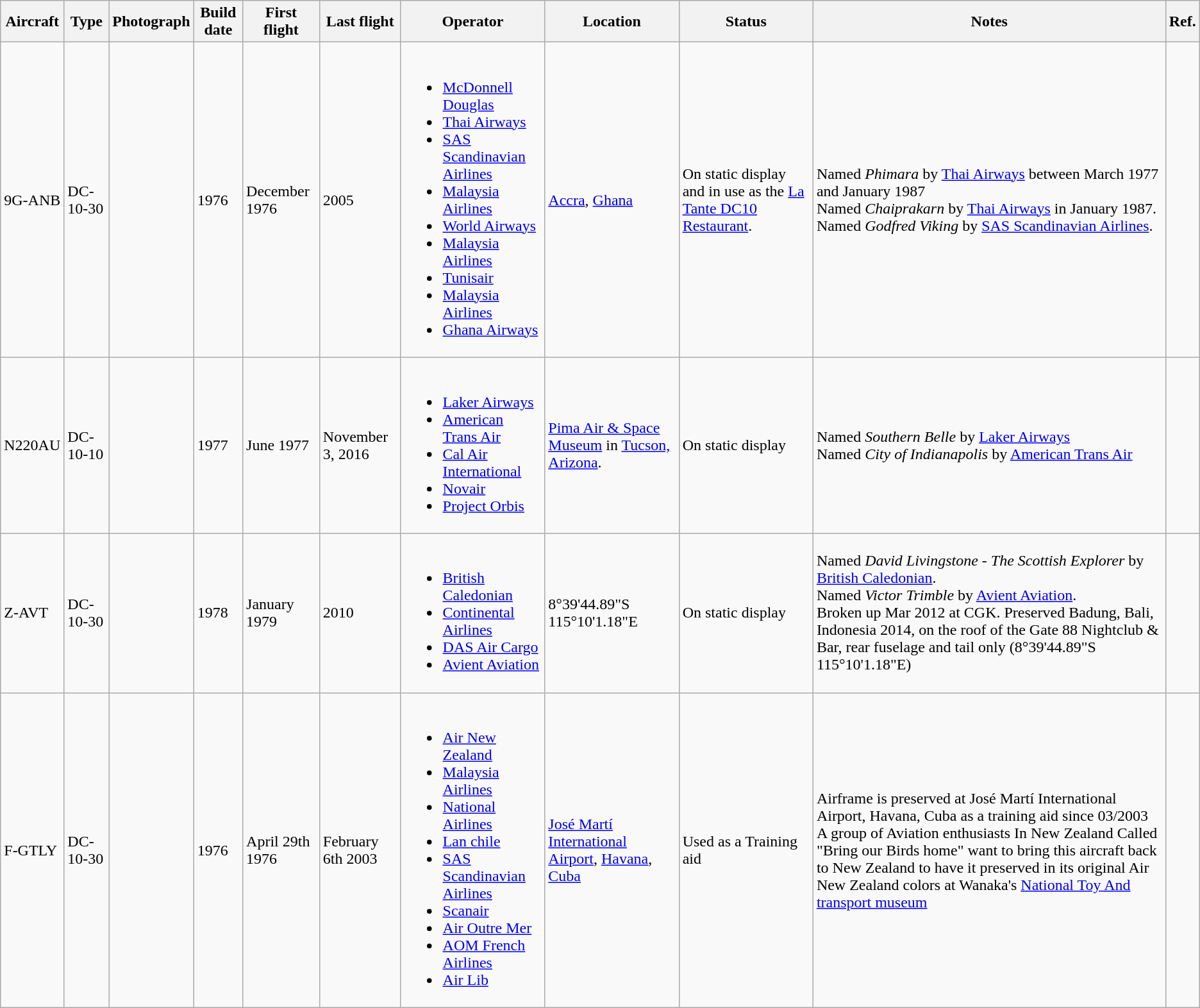<table class="wikitable">
<tr>
<th>Aircraft</th>
<th>Type</th>
<th>Photograph</th>
<th>Build date</th>
<th>First flight</th>
<th>Last flight</th>
<th>Operator</th>
<th>Location</th>
<th>Status</th>
<th>Notes</th>
<th>Ref.</th>
</tr>
<tr>
<td>9G-ANB</td>
<td>DC-10-30</td>
<td></td>
<td>1976</td>
<td>December 1976</td>
<td>2005</td>
<td><br><ul><li><a href='#'>McDonnell Douglas</a></li><li><a href='#'>Thai Airways</a></li><li><a href='#'>SAS Scandinavian Airlines</a></li><li><a href='#'>Malaysia Airlines</a></li><li><a href='#'>World Airways</a></li><li><a href='#'>Malaysia Airlines</a></li><li><a href='#'>Tunisair</a></li><li><a href='#'>Malaysia Airlines</a></li><li><a href='#'>Ghana Airways</a></li></ul></td>
<td><a href='#'>Accra</a>, <a href='#'>Ghana</a></td>
<td>On static display and in use as the <a href='#'>La Tante DC10 Restaurant</a>.</td>
<td>Named <em>Phimara</em> by <a href='#'>Thai Airways</a> between March 1977 and January 1987<br>Named <em>Chaiprakarn</em> by <a href='#'>Thai Airways</a> in January 1987.<br>Named <em>Godfred Viking</em> by <a href='#'>SAS Scandinavian Airlines</a>.</td>
<td></td>
</tr>
<tr>
<td>N220AU</td>
<td>DC-10-10</td>
<td></td>
<td>1977</td>
<td>June 1977</td>
<td>November 3, 2016</td>
<td><br><ul><li><a href='#'>Laker Airways</a></li><li><a href='#'>American Trans Air</a></li><li><a href='#'>Cal Air International</a></li><li><a href='#'>Novair</a></li><li><a href='#'>Project Orbis</a></li></ul></td>
<td><a href='#'>Pima Air & Space Museum</a> in <a href='#'>Tucson, Arizona</a>.</td>
<td>On static display</td>
<td>Named <em>Southern Belle</em> by <a href='#'>Laker Airways</a><br>Named <em>City of Indianapolis</em> by <a href='#'>American Trans Air</a></td>
<td></td>
</tr>
<tr>
<td>Z-AVT</td>
<td>DC-10-30</td>
<td></td>
<td>1978</td>
<td>January 1979</td>
<td>2010</td>
<td><br><ul><li><a href='#'>British Caledonian</a></li><li><a href='#'>Continental Airlines</a></li><li><a href='#'>DAS Air Cargo</a></li><li><a href='#'>Avient Aviation</a></li></ul></td>
<td>8°39'44.89"S 115°10'1.18"E</td>
<td>On static display</td>
<td>Named <em>David Livingstone - The Scottish Explorer</em> by <a href='#'>British Caledonian</a>.<br>Named <em>Victor Trimble</em> by <a href='#'>Avient Aviation</a>.<br>Broken up Mar 2012 at <abbr>CGK.</abbr> Preserved Badung, Bali, Indonesia 2014, on the roof of the Gate 88 Nightclub & Bar, rear fuselage and tail only (8°39'44.89"S 115°10'1.18"E)</td>
<td></td>
</tr>
<tr>
<td>F-GTLY</td>
<td>DC-10-30</td>
<td></td>
<td>1976</td>
<td>April 29th 1976</td>
<td>February 6th 2003</td>
<td><br><ul><li><a href='#'>Air New Zealand</a></li><li><a href='#'>Malaysia Airlines</a></li><li><a href='#'>National Airlines</a></li><li><a href='#'>Lan chile</a></li><li><a href='#'>SAS Scandinavian Airlines</a></li><li><a href='#'>Scanair</a></li><li><a href='#'>Air Outre Mer</a></li><li><a href='#'>AOM French Airlines</a></li><li><a href='#'>Air Lib</a></li></ul></td>
<td><a href='#'>José Martí International Airport</a>, <a href='#'>Havana</a>, <a href='#'>Cuba</a></td>
<td>Used as a Training aid</td>
<td>Airframe is preserved at José Martí International Airport, Havana, Cuba   as a training aid since 03/2003<br>A group of Aviation enthusiasts In New Zealand Called "Bring our Birds home" want to bring this aircraft back to New Zealand to have it preserved in its original Air New Zealand colors at Wanaka's <a href='#'>National Toy And transport museum</a></td>
<td></td>
</tr>
</table>
